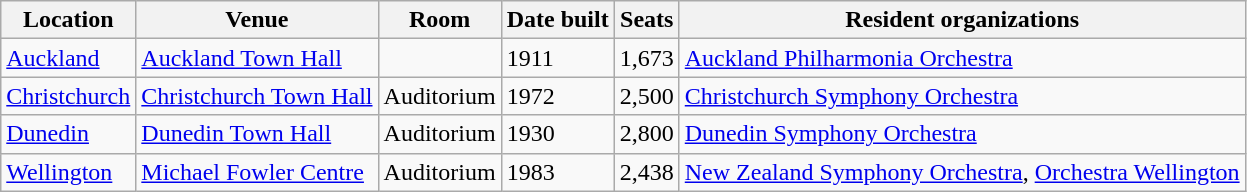<table class="wikitable">
<tr>
<th>Location</th>
<th>Venue</th>
<th>Room</th>
<th>Date built</th>
<th>Seats</th>
<th>Resident organizations</th>
</tr>
<tr>
<td><a href='#'>Auckland</a></td>
<td><a href='#'>Auckland Town Hall</a></td>
<td></td>
<td>1911</td>
<td>1,673</td>
<td><a href='#'>Auckland Philharmonia Orchestra</a></td>
</tr>
<tr>
<td><a href='#'>Christchurch</a></td>
<td><a href='#'>Christchurch Town Hall</a></td>
<td>Auditorium</td>
<td>1972</td>
<td>2,500</td>
<td><a href='#'>Christchurch Symphony Orchestra</a></td>
</tr>
<tr>
<td><a href='#'>Dunedin</a></td>
<td><a href='#'>Dunedin Town Hall</a></td>
<td>Auditorium</td>
<td>1930</td>
<td>2,800</td>
<td><a href='#'>Dunedin Symphony Orchestra</a></td>
</tr>
<tr>
<td><a href='#'>Wellington</a></td>
<td><a href='#'>Michael Fowler Centre</a></td>
<td>Auditorium</td>
<td>1983</td>
<td>2,438</td>
<td><a href='#'>New Zealand Symphony Orchestra</a>, <a href='#'>Orchestra Wellington</a></td>
</tr>
</table>
